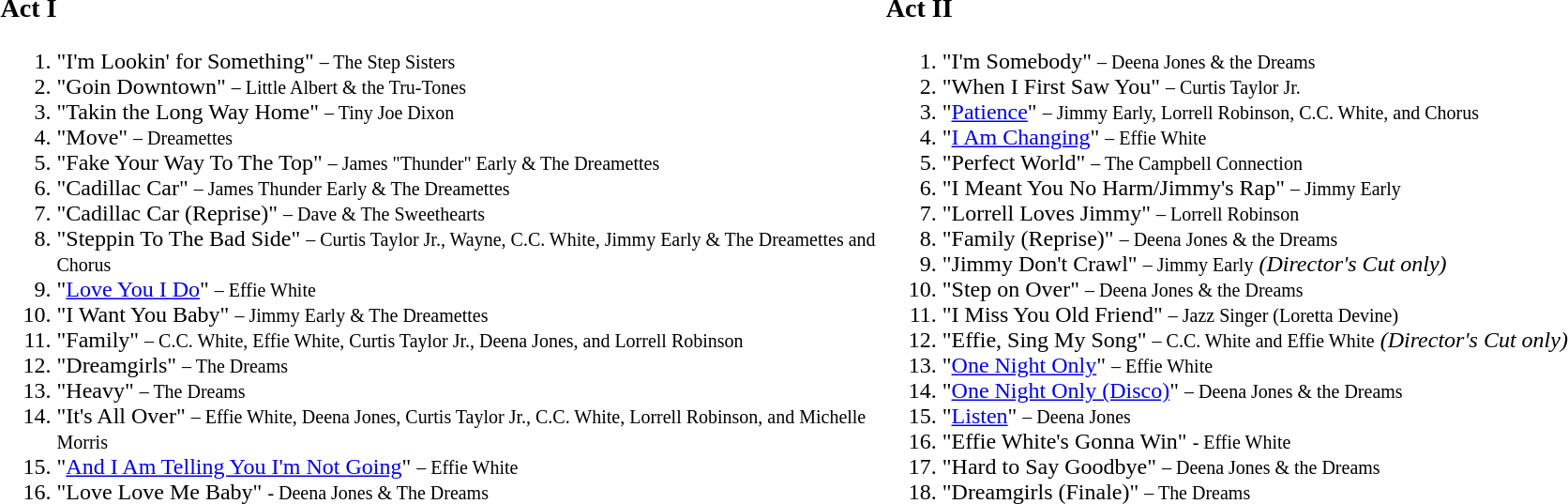<table cellpadding=0 cellspacing=5>
<tr>
<td style="width:50%; vertical-align:top;"><br><h3>Act I</h3><ol><li>"I'm Lookin' for Something" <small>– The Step Sisters </small></li><li>"Goin Downtown" <small>– Little Albert & the Tru-Tones </small></li><li>"Takin the Long Way Home" <small>– Tiny Joe Dixon </small></li><li>"Move" <small>– Dreamettes </small></li><li>"Fake Your Way To The Top" <small>– James "Thunder" Early & The Dreamettes </small></li><li>"Cadillac Car" <small>– James Thunder Early & The Dreamettes </small></li><li>"Cadillac Car (Reprise)" <small>– Dave & The Sweethearts </small></li><li>"Steppin To The Bad Side" <small>– Curtis Taylor Jr., Wayne, C.C. White, Jimmy Early & The Dreamettes and Chorus </small></li><li>"<a href='#'>Love You I Do</a>" <small>– Effie White </small></li><li>"I Want You Baby" <small>– Jimmy Early & The Dreamettes </small></li><li>"Family" <small>– C.C. White, Effie White, Curtis Taylor Jr., Deena Jones, and Lorrell Robinson </small></li><li>"Dreamgirls" <small>– The Dreams </small></li><li>"Heavy" <small>– The Dreams </small></li><li>"It's All Over" <small>– Effie White, Deena Jones, Curtis Taylor Jr., C.C. White, Lorrell Robinson, and Michelle Morris  </small></li><li>"<a href='#'>And I Am Telling You I'm Not Going</a>" <small>– Effie White </small></li><li>"Love Love Me Baby" <small>- Deena Jones & The Dreams </small></li></ol></td>
<td style="width:50%; vertical-align:top;"><br><h3>Act II</h3><ol><li>"I'm Somebody" <small>– Deena Jones & the Dreams </small></li><li>"When I First Saw You" <small>– Curtis Taylor Jr. </small></li><li>"<a href='#'>Patience</a>" <small>– Jimmy Early, Lorrell Robinson, C.C. White, and Chorus </small></li><li>"<a href='#'>I Am Changing</a>" <small>– Effie White </small></li><li>"Perfect World" <small>– The Campbell Connection </small></li><li>"I Meant You No Harm/Jimmy's Rap" <small>– Jimmy Early</small></li><li>"Lorrell Loves Jimmy" <small>– Lorrell Robinson</small></li><li>"Family (Reprise)" <small>– Deena Jones & the Dreams</small></li><li>"Jimmy Don't Crawl" <small>– Jimmy Early</small> <em>(Director's Cut only)</em></li><li>"Step on Over" <small>– Deena Jones & the Dreams</small></li><li>"I Miss You Old Friend" <small>– Jazz Singer (Loretta Devine)</small></li><li>"Effie, Sing My Song" <small>– C.C. White and Effie White</small> <em>(Director's Cut only)</em></li><li>"<a href='#'>One Night Only</a>" <small>– Effie White</small></li><li>"<a href='#'>One Night Only (Disco)</a>" <small>– Deena Jones & the Dreams</small></li><li>"<a href='#'>Listen</a>" <small>– Deena Jones </small></li><li>"Effie White's Gonna Win" <small>- Effie White </small></li><li>"Hard to Say Goodbye" <small>– Deena Jones & the Dreams</small></li><li>"Dreamgirls (Finale)" <small>– The Dreams</small></li></ol></td>
</tr>
</table>
